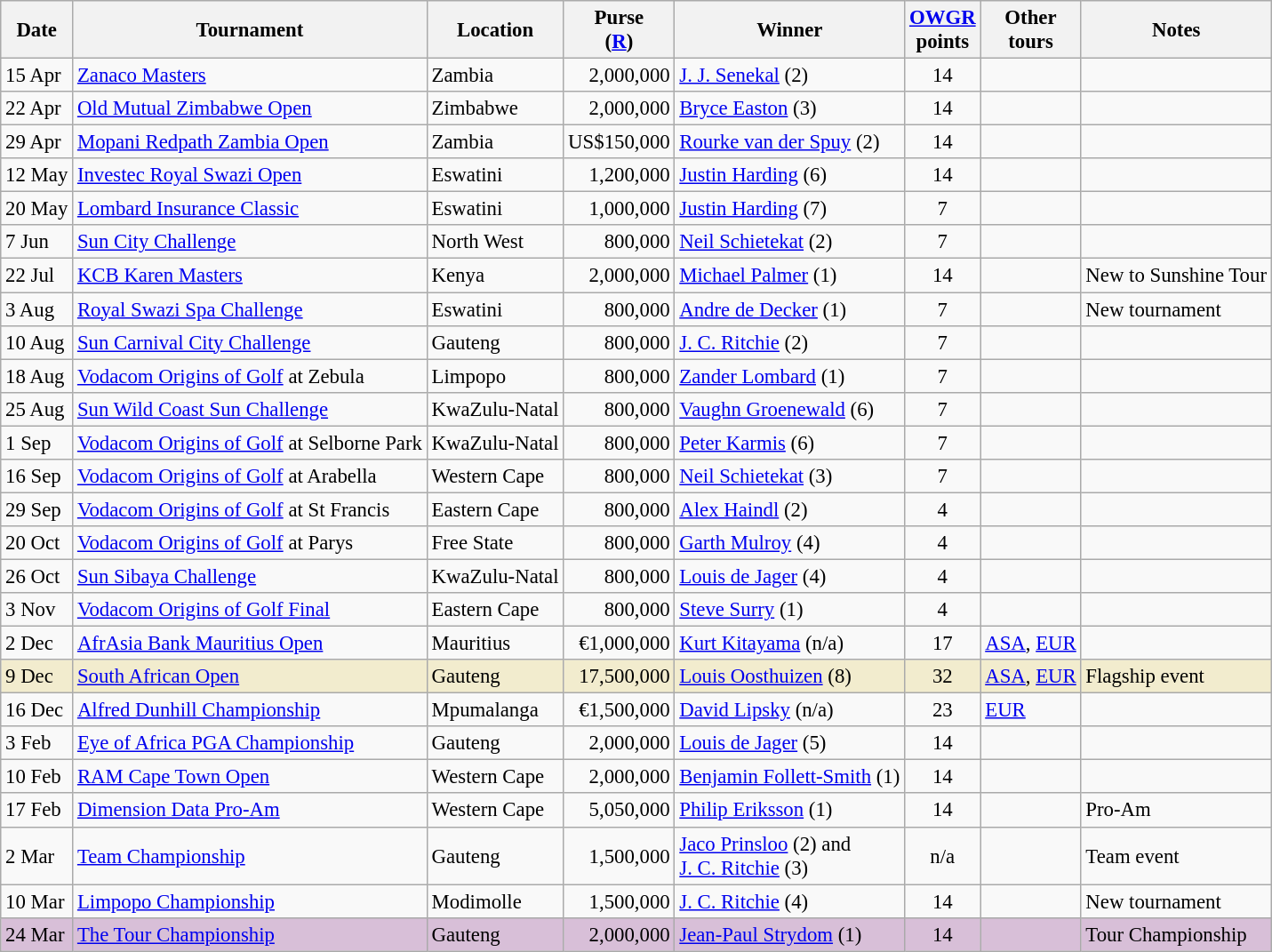<table class="wikitable" style="font-size:95%">
<tr>
<th>Date</th>
<th>Tournament</th>
<th>Location</th>
<th>Purse<br>(<a href='#'>R</a>)</th>
<th>Winner</th>
<th><a href='#'>OWGR</a><br>points</th>
<th>Other<br>tours</th>
<th>Notes</th>
</tr>
<tr>
<td>15 Apr</td>
<td><a href='#'>Zanaco Masters</a></td>
<td>Zambia</td>
<td align=right>2,000,000</td>
<td> <a href='#'>J. J. Senekal</a> (2)</td>
<td align=center>14</td>
<td></td>
<td></td>
</tr>
<tr>
<td>22 Apr</td>
<td><a href='#'>Old Mutual Zimbabwe Open</a></td>
<td>Zimbabwe</td>
<td align=right>2,000,000</td>
<td> <a href='#'>Bryce Easton</a> (3)</td>
<td align=center>14</td>
<td></td>
<td></td>
</tr>
<tr>
<td>29 Apr</td>
<td><a href='#'>Mopani Redpath Zambia Open</a></td>
<td>Zambia</td>
<td align=right>US$150,000</td>
<td> <a href='#'>Rourke van der Spuy</a> (2)</td>
<td align=center>14</td>
<td></td>
<td></td>
</tr>
<tr>
<td>12 May</td>
<td><a href='#'>Investec Royal Swazi Open</a></td>
<td>Eswatini</td>
<td align=right>1,200,000</td>
<td> <a href='#'>Justin Harding</a> (6)</td>
<td align=center>14</td>
<td></td>
<td></td>
</tr>
<tr>
<td>20 May</td>
<td><a href='#'>Lombard Insurance Classic</a></td>
<td>Eswatini</td>
<td align=right>1,000,000</td>
<td> <a href='#'>Justin Harding</a> (7)</td>
<td align=center>7</td>
<td></td>
<td></td>
</tr>
<tr>
<td>7 Jun</td>
<td><a href='#'>Sun City Challenge</a></td>
<td>North West</td>
<td align=right>800,000</td>
<td> <a href='#'>Neil Schietekat</a> (2)</td>
<td align=center>7</td>
<td></td>
<td></td>
</tr>
<tr>
<td>22 Jul</td>
<td><a href='#'>KCB Karen Masters</a></td>
<td>Kenya</td>
<td align=right>2,000,000</td>
<td> <a href='#'>Michael Palmer</a> (1)</td>
<td align=center>14</td>
<td></td>
<td>New to Sunshine Tour</td>
</tr>
<tr>
<td>3 Aug</td>
<td><a href='#'>Royal Swazi Spa Challenge</a></td>
<td>Eswatini</td>
<td align=right>800,000</td>
<td> <a href='#'>Andre de Decker</a> (1)</td>
<td align=center>7</td>
<td></td>
<td>New tournament</td>
</tr>
<tr>
<td>10 Aug</td>
<td><a href='#'>Sun Carnival City Challenge</a></td>
<td>Gauteng</td>
<td align=right>800,000</td>
<td> <a href='#'>J. C. Ritchie</a> (2)</td>
<td align=center>7</td>
<td></td>
<td></td>
</tr>
<tr>
<td>18 Aug</td>
<td><a href='#'>Vodacom Origins of Golf</a> at Zebula</td>
<td>Limpopo</td>
<td align=right>800,000</td>
<td> <a href='#'>Zander Lombard</a> (1)</td>
<td align=center>7</td>
<td></td>
<td></td>
</tr>
<tr>
<td>25 Aug</td>
<td><a href='#'>Sun Wild Coast Sun Challenge</a></td>
<td>KwaZulu-Natal</td>
<td align=right>800,000</td>
<td> <a href='#'>Vaughn Groenewald</a> (6)</td>
<td align=center>7</td>
<td></td>
<td></td>
</tr>
<tr>
<td>1 Sep</td>
<td><a href='#'>Vodacom Origins of Golf</a> at Selborne Park</td>
<td>KwaZulu-Natal</td>
<td align=right>800,000</td>
<td> <a href='#'>Peter Karmis</a> (6)</td>
<td align=center>7</td>
<td></td>
<td></td>
</tr>
<tr>
<td>16 Sep</td>
<td><a href='#'>Vodacom Origins of Golf</a> at Arabella</td>
<td>Western Cape</td>
<td align=right>800,000</td>
<td> <a href='#'>Neil Schietekat</a> (3)</td>
<td align=center>7</td>
<td></td>
<td></td>
</tr>
<tr>
<td>29 Sep</td>
<td><a href='#'>Vodacom Origins of Golf</a> at St Francis</td>
<td>Eastern Cape</td>
<td align=right>800,000</td>
<td> <a href='#'>Alex Haindl</a> (2)</td>
<td align=center>4</td>
<td></td>
<td></td>
</tr>
<tr>
<td>20 Oct</td>
<td><a href='#'>Vodacom Origins of Golf</a> at Parys</td>
<td>Free State</td>
<td align=right>800,000</td>
<td> <a href='#'>Garth Mulroy</a> (4)</td>
<td align=center>4</td>
<td></td>
<td></td>
</tr>
<tr>
<td>26 Oct</td>
<td><a href='#'>Sun Sibaya Challenge</a></td>
<td>KwaZulu-Natal</td>
<td align=right>800,000</td>
<td> <a href='#'>Louis de Jager</a> (4)</td>
<td align=center>4</td>
<td></td>
<td></td>
</tr>
<tr>
<td>3 Nov</td>
<td><a href='#'>Vodacom Origins of Golf Final</a></td>
<td>Eastern Cape</td>
<td align=right>800,000</td>
<td> <a href='#'>Steve Surry</a> (1)</td>
<td align=center>4</td>
<td></td>
<td></td>
</tr>
<tr>
<td>2 Dec</td>
<td><a href='#'>AfrAsia Bank Mauritius Open</a></td>
<td>Mauritius</td>
<td align=right>€1,000,000</td>
<td> <a href='#'>Kurt Kitayama</a> (n/a)</td>
<td align=center>17</td>
<td><a href='#'>ASA</a>, <a href='#'>EUR</a></td>
<td></td>
</tr>
<tr style="background:#f2ecce;">
<td>9 Dec</td>
<td><a href='#'>South African Open</a></td>
<td>Gauteng</td>
<td align=right>17,500,000</td>
<td> <a href='#'>Louis Oosthuizen</a> (8)</td>
<td align=center>32</td>
<td><a href='#'>ASA</a>, <a href='#'>EUR</a></td>
<td>Flagship event</td>
</tr>
<tr>
<td>16 Dec</td>
<td><a href='#'>Alfred Dunhill Championship</a></td>
<td>Mpumalanga</td>
<td align=right>€1,500,000</td>
<td> <a href='#'>David Lipsky</a> (n/a)</td>
<td align=center>23</td>
<td><a href='#'>EUR</a></td>
<td></td>
</tr>
<tr>
<td>3 Feb</td>
<td><a href='#'>Eye of Africa PGA Championship</a></td>
<td>Gauteng</td>
<td align=right>2,000,000</td>
<td> <a href='#'>Louis de Jager</a> (5)</td>
<td align=center>14</td>
<td></td>
<td></td>
</tr>
<tr>
<td>10 Feb</td>
<td><a href='#'>RAM Cape Town Open</a></td>
<td>Western Cape</td>
<td align=right>2,000,000</td>
<td> <a href='#'>Benjamin Follett-Smith</a> (1)</td>
<td align=center>14</td>
<td></td>
<td></td>
</tr>
<tr>
<td>17 Feb</td>
<td><a href='#'>Dimension Data Pro-Am</a></td>
<td>Western Cape</td>
<td align=right>5,050,000</td>
<td> <a href='#'>Philip Eriksson</a> (1)</td>
<td align=center>14</td>
<td></td>
<td>Pro-Am</td>
</tr>
<tr>
<td>2 Mar</td>
<td><a href='#'>Team Championship</a></td>
<td>Gauteng</td>
<td align=right>1,500,000</td>
<td> <a href='#'>Jaco Prinsloo</a> (2) and<br> <a href='#'>J. C. Ritchie</a> (3)</td>
<td align=center>n/a</td>
<td></td>
<td>Team event</td>
</tr>
<tr>
<td>10 Mar</td>
<td><a href='#'>Limpopo Championship</a></td>
<td>Modimolle</td>
<td align=right>1,500,000</td>
<td> <a href='#'>J. C. Ritchie</a> (4)</td>
<td align=center>14</td>
<td></td>
<td>New tournament</td>
</tr>
<tr style="background:thistle;">
<td>24 Mar</td>
<td><a href='#'>The Tour Championship</a></td>
<td>Gauteng</td>
<td align=right>2,000,000</td>
<td> <a href='#'>Jean-Paul Strydom</a> (1)</td>
<td align=center>14</td>
<td></td>
<td>Tour Championship</td>
</tr>
</table>
